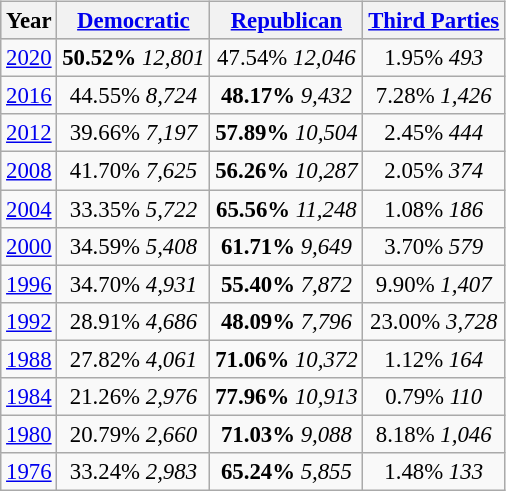<table class="wikitable"  style="float:right; margin:1em; font-size:95%;">
<tr style="background:lightgrey;">
<th>Year</th>
<th><a href='#'>Democratic</a></th>
<th><a href='#'>Republican</a></th>
<th><a href='#'>Third Parties</a></th>
</tr>
<tr>
<td align="center" ><a href='#'>2020</a></td>
<td align="center" ><strong>50.52%</strong> <em>12,801</em></td>
<td align="center" >47.54% <em>12,046</em></td>
<td align="center" >1.95% <em>493</em></td>
</tr>
<tr>
<td align="center" ><a href='#'>2016</a></td>
<td align="center" >44.55% <em>8,724</em></td>
<td align="center" ><strong>48.17%</strong> <em>9,432</em></td>
<td align="center" >7.28% <em>1,426</em></td>
</tr>
<tr>
<td align="center" ><a href='#'>2012</a></td>
<td align="center" >39.66% <em>7,197</em></td>
<td align="center" ><strong>57.89%</strong> <em>10,504</em></td>
<td align="center" >2.45% <em>444</em></td>
</tr>
<tr>
<td align="center" ><a href='#'>2008</a></td>
<td align="center" >41.70% <em>7,625</em></td>
<td align="center" ><strong>56.26%</strong> <em>10,287</em></td>
<td align="center" >2.05% <em>374</em></td>
</tr>
<tr>
<td align="center" ><a href='#'>2004</a></td>
<td align="center" >33.35% <em>5,722</em></td>
<td align="center" ><strong>65.56%</strong> <em>11,248</em></td>
<td align="center" >1.08% <em>186</em></td>
</tr>
<tr>
<td align="center" ><a href='#'>2000</a></td>
<td align="center" >34.59% <em>5,408</em></td>
<td align="center" ><strong>61.71%</strong> <em>9,649</em></td>
<td align="center" >3.70% <em>579</em></td>
</tr>
<tr>
<td align="center" ><a href='#'>1996</a></td>
<td align="center" >34.70% <em>4,931</em></td>
<td align="center" ><strong>55.40%</strong> <em>7,872</em></td>
<td align="center" >9.90% <em>1,407</em></td>
</tr>
<tr>
<td align="center" ><a href='#'>1992</a></td>
<td align="center" >28.91% <em>4,686</em></td>
<td align="center" ><strong>48.09%</strong> <em>7,796</em></td>
<td align="center" >23.00% <em>3,728</em></td>
</tr>
<tr>
<td align="center" ><a href='#'>1988</a></td>
<td align="center" >27.82% <em>4,061</em></td>
<td align="center" ><strong>71.06%</strong> <em>10,372</em></td>
<td align="center" >1.12% <em>164</em></td>
</tr>
<tr>
<td align="center" ><a href='#'>1984</a></td>
<td align="center" >21.26% <em>2,976</em></td>
<td align="center" ><strong>77.96%</strong> <em>10,913</em></td>
<td align="center" >0.79% <em>110</em></td>
</tr>
<tr>
<td align="center" ><a href='#'>1980</a></td>
<td align="center" >20.79% <em>2,660</em></td>
<td align="center" ><strong>71.03%</strong> <em>9,088</em></td>
<td align="center" >8.18% <em>1,046</em></td>
</tr>
<tr>
<td align="center" ><a href='#'>1976</a></td>
<td align="center" >33.24% <em>2,983</em></td>
<td align="center" ><strong>65.24%</strong> <em>5,855</em></td>
<td align="center" >1.48% <em>133</em></td>
</tr>
</table>
